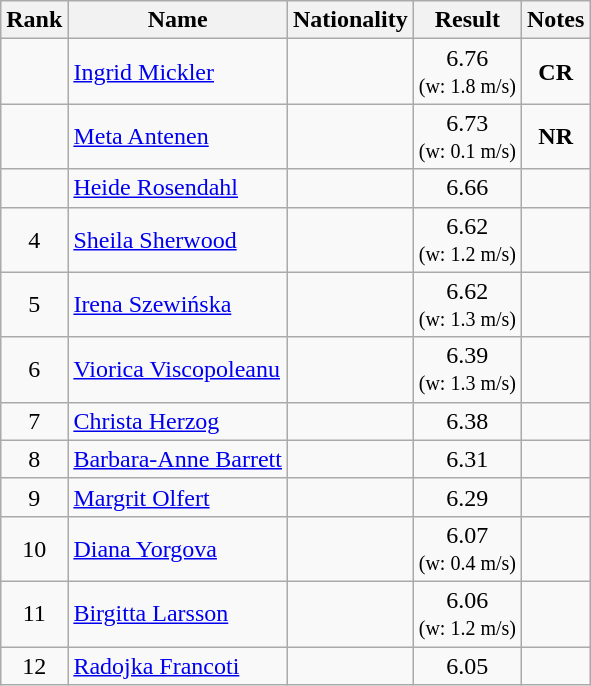<table class="wikitable sortable" style="text-align:center">
<tr>
<th>Rank</th>
<th>Name</th>
<th>Nationality</th>
<th>Result</th>
<th>Notes</th>
</tr>
<tr>
<td></td>
<td align=left><a href='#'>Ingrid Mickler</a></td>
<td align=left></td>
<td>6.76<br><small>(w: 1.8 m/s)</small></td>
<td><strong>CR</strong></td>
</tr>
<tr>
<td></td>
<td align=left><a href='#'>Meta Antenen</a></td>
<td align=left></td>
<td>6.73<br><small>(w: 0.1 m/s)</small></td>
<td><strong>NR</strong></td>
</tr>
<tr>
<td></td>
<td align=left><a href='#'>Heide Rosendahl</a></td>
<td align=left></td>
<td>6.66</td>
<td></td>
</tr>
<tr>
<td>4</td>
<td align=left><a href='#'>Sheila Sherwood</a></td>
<td align=left></td>
<td>6.62<br><small>(w: 1.2 m/s)</small></td>
<td></td>
</tr>
<tr>
<td>5</td>
<td align=left><a href='#'>Irena Szewińska</a></td>
<td align=left></td>
<td>6.62<br><small>(w: 1.3 m/s)</small></td>
<td></td>
</tr>
<tr>
<td>6</td>
<td align=left><a href='#'>Viorica Viscopoleanu</a></td>
<td align=left></td>
<td>6.39<br><small>(w: 1.3 m/s)</small></td>
<td></td>
</tr>
<tr>
<td>7</td>
<td align=left><a href='#'>Christa Herzog</a></td>
<td align=left></td>
<td>6.38</td>
<td></td>
</tr>
<tr>
<td>8</td>
<td align=left><a href='#'>Barbara-Anne Barrett</a></td>
<td align=left></td>
<td>6.31</td>
<td></td>
</tr>
<tr>
<td>9</td>
<td align=left><a href='#'>Margrit Olfert</a></td>
<td align=left></td>
<td>6.29</td>
<td></td>
</tr>
<tr>
<td>10</td>
<td align=left><a href='#'>Diana Yorgova</a></td>
<td align=left></td>
<td>6.07<br><small>(w: 0.4 m/s)</small></td>
<td></td>
</tr>
<tr>
<td>11</td>
<td align=left><a href='#'>Birgitta Larsson</a></td>
<td align=left></td>
<td>6.06<br><small>(w: 1.2 m/s)</small></td>
<td></td>
</tr>
<tr>
<td>12</td>
<td align=left><a href='#'>Radojka Francoti</a></td>
<td align=left></td>
<td>6.05</td>
<td></td>
</tr>
</table>
